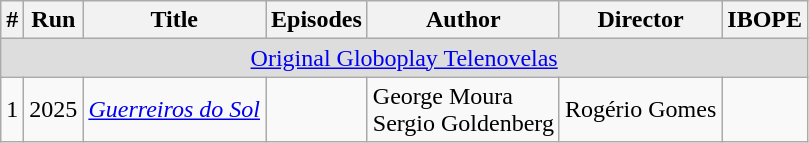<table class="wikitable">
<tr>
<th>#</th>
<th>Run</th>
<th>Title</th>
<th>Episodes</th>
<th>Author</th>
<th>Director</th>
<th>IBOPE</th>
</tr>
<tr bgcolor="#DDDDDD">
<td colspan="7" align="center"><a href='#'>Original Globoplay Telenovelas</a></td>
</tr>
<tr>
<td>1</td>
<td>2025</td>
<td><em><a href='#'>Guerreiros do Sol</a></em></td>
<td></td>
<td>George Moura<br>Sergio Goldenberg</td>
<td>Rogério Gomes</td>
<td></td>
</tr>
</table>
